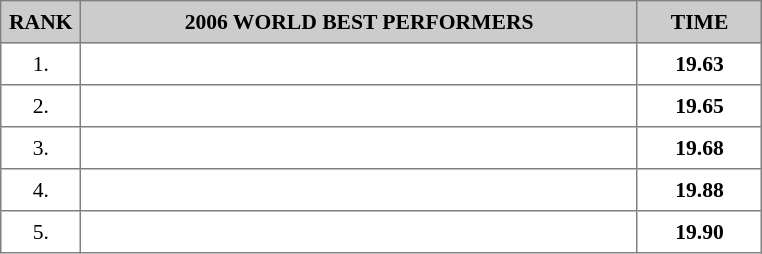<table border="1" cellspacing="2" cellpadding="5" style="border-collapse: collapse; font-size: 90%;">
<tr style="background:#ccc;">
<th>RANK</th>
<th style="text-align:center; width:25em;">2006 WORLD BEST PERFORMERS</th>
<th style="text-align:center; width:5em;">TIME</th>
</tr>
<tr>
<td style="text-align:center;">1.</td>
<td></td>
<td style="text-align:center;"><strong>19.63</strong></td>
</tr>
<tr>
<td style="text-align:center;">2.</td>
<td></td>
<td style="text-align:center;"><strong>19.65</strong></td>
</tr>
<tr>
<td style="text-align:center;">3.</td>
<td></td>
<td style="text-align:center;"><strong>19.68</strong></td>
</tr>
<tr>
<td style="text-align:center;">4.</td>
<td></td>
<td style="text-align:center;"><strong>19.88</strong></td>
</tr>
<tr>
<td style="text-align:center;">5.</td>
<td></td>
<td style="text-align:center;"><strong>19.90</strong></td>
</tr>
</table>
